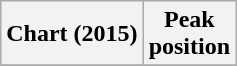<table class="wikitable">
<tr>
<th>Chart (2015)</th>
<th>Peak<br>position</th>
</tr>
<tr>
</tr>
</table>
